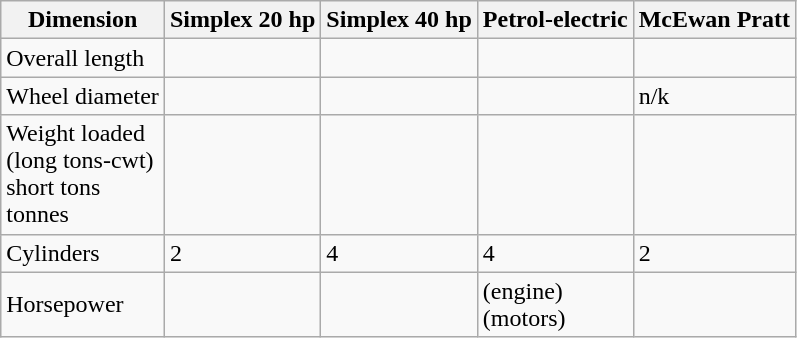<table class="wikitable">
<tr>
<th>Dimension</th>
<th>Simplex 20 hp</th>
<th>Simplex 40 hp</th>
<th>Petrol-electric</th>
<th>McEwan Pratt</th>
</tr>
<tr>
<td>Overall length</td>
<td></td>
<td></td>
<td></td>
<td></td>
</tr>
<tr>
<td>Wheel diameter</td>
<td></td>
<td></td>
<td></td>
<td>n/k</td>
</tr>
<tr>
<td>Weight loaded<br> (long tons-cwt)<br>short tons <br>tonnes</td>
<td></td>
<td></td>
<td></td>
<td></td>
</tr>
<tr>
<td>Cylinders</td>
<td>2</td>
<td>4</td>
<td>4</td>
<td>2</td>
</tr>
<tr>
<td>Horsepower</td>
<td></td>
<td></td>
<td> (engine)<br> (motors)</td>
<td></td>
</tr>
</table>
